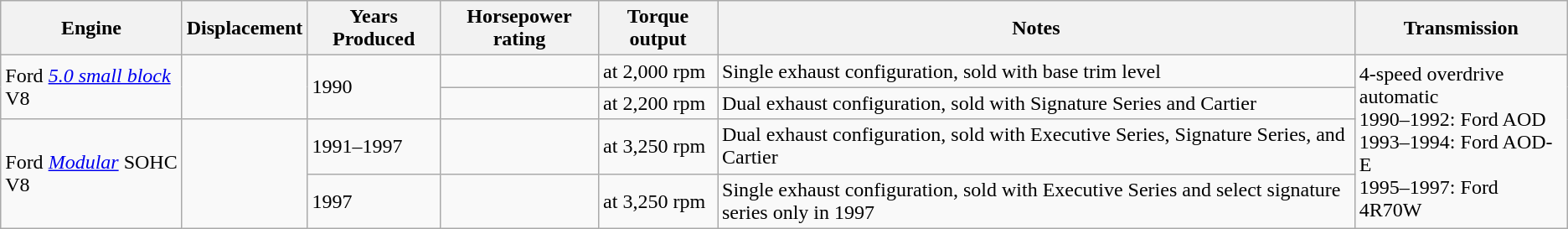<table class="wikitable">
<tr>
<th>Engine</th>
<th>Displacement</th>
<th>Years Produced</th>
<th>Horsepower rating</th>
<th>Torque output</th>
<th>Notes</th>
<th>Transmission</th>
</tr>
<tr>
<td rowspan="2">Ford <em><a href='#'>5.0 small block</a></em> V8</td>
<td rowspan="2"></td>
<td rowspan="2">1990</td>
<td></td>
<td> at 2,000 rpm</td>
<td>Single exhaust configuration, sold with base trim level</td>
<td rowspan="4">4-speed overdrive automatic<br>1990–1992: Ford AOD<br>1993–1994: Ford AOD-E<br>1995–1997: Ford 4R70W</td>
</tr>
<tr>
<td></td>
<td> at 2,200 rpm</td>
<td>Dual exhaust configuration, sold with Signature Series and Cartier</td>
</tr>
<tr>
<td rowspan="2">Ford <em><a href='#'>Modular</a></em> SOHC V8</td>
<td rowspan="2"></td>
<td>1991–1997</td>
<td></td>
<td> at 3,250 rpm</td>
<td>Dual exhaust configuration, sold with Executive Series, Signature Series, and Cartier</td>
</tr>
<tr>
<td>1997</td>
<td></td>
<td> at 3,250 rpm</td>
<td>Single exhaust configuration, sold with Executive Series and select signature series only in 1997</td>
</tr>
</table>
